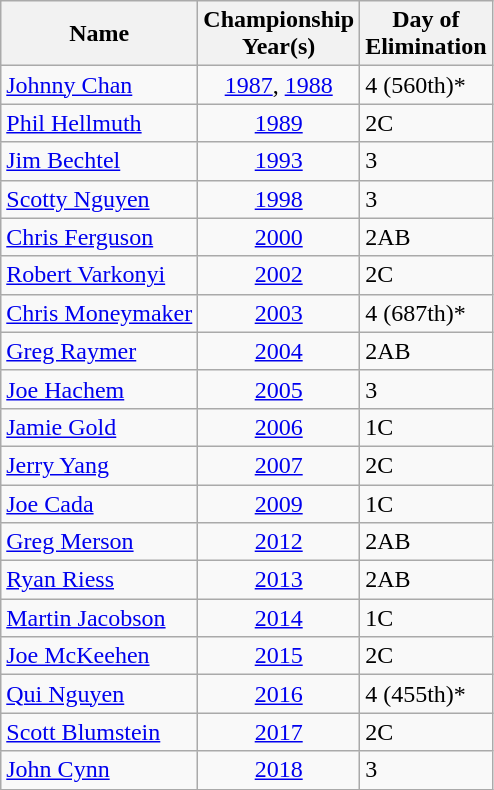<table class="wikitable sortable">
<tr>
<th>Name</th>
<th>Championship<br>Year(s)</th>
<th>Day of<br>Elimination</th>
</tr>
<tr>
<td><a href='#'>Johnny Chan</a></td>
<td align=center><a href='#'>1987</a>, <a href='#'>1988</a></td>
<td data-sort-value="5">4 (560th)*</td>
</tr>
<tr>
<td><a href='#'>Phil Hellmuth</a></td>
<td align=center><a href='#'>1989</a></td>
<td>2C</td>
</tr>
<tr>
<td><a href='#'>Jim Bechtel</a></td>
<td align=center><a href='#'>1993</a></td>
<td>3</td>
</tr>
<tr>
<td><a href='#'>Scotty Nguyen</a></td>
<td align=center><a href='#'>1998</a></td>
<td>3</td>
</tr>
<tr>
<td><a href='#'>Chris Ferguson</a></td>
<td align=center><a href='#'>2000</a></td>
<td>2AB</td>
</tr>
<tr>
<td><a href='#'>Robert Varkonyi</a></td>
<td align=center><a href='#'>2002</a></td>
<td>2C</td>
</tr>
<tr>
<td><a href='#'>Chris Moneymaker</a></td>
<td align=center><a href='#'>2003</a></td>
<td>4 (687th)*</td>
</tr>
<tr>
<td><a href='#'>Greg Raymer</a></td>
<td align=center><a href='#'>2004</a></td>
<td>2AB</td>
</tr>
<tr>
<td><a href='#'>Joe Hachem</a></td>
<td align=center><a href='#'>2005</a></td>
<td>3</td>
</tr>
<tr>
<td><a href='#'>Jamie Gold</a></td>
<td align=center><a href='#'>2006</a></td>
<td>1C</td>
</tr>
<tr>
<td><a href='#'>Jerry Yang</a></td>
<td align=center><a href='#'>2007</a></td>
<td>2C</td>
</tr>
<tr>
<td><a href='#'>Joe Cada</a></td>
<td align=center><a href='#'>2009</a></td>
<td>1C</td>
</tr>
<tr>
<td><a href='#'>Greg Merson</a></td>
<td align=center><a href='#'>2012</a></td>
<td>2AB</td>
</tr>
<tr>
<td><a href='#'>Ryan Riess</a></td>
<td align=center><a href='#'>2013</a></td>
<td>2AB</td>
</tr>
<tr>
<td><a href='#'>Martin Jacobson</a></td>
<td align=center><a href='#'>2014</a></td>
<td>1C</td>
</tr>
<tr>
<td><a href='#'>Joe McKeehen</a></td>
<td align=center><a href='#'>2015</a></td>
<td>2C</td>
</tr>
<tr>
<td><a href='#'>Qui Nguyen</a></td>
<td align=center><a href='#'>2016</a></td>
<td data-sort-value="6">4 (455th)*</td>
</tr>
<tr>
<td><a href='#'>Scott Blumstein</a></td>
<td align=center><a href='#'>2017</a></td>
<td>2C</td>
</tr>
<tr>
<td><a href='#'>John Cynn</a></td>
<td align=center><a href='#'>2018</a></td>
<td>3</td>
</tr>
</table>
